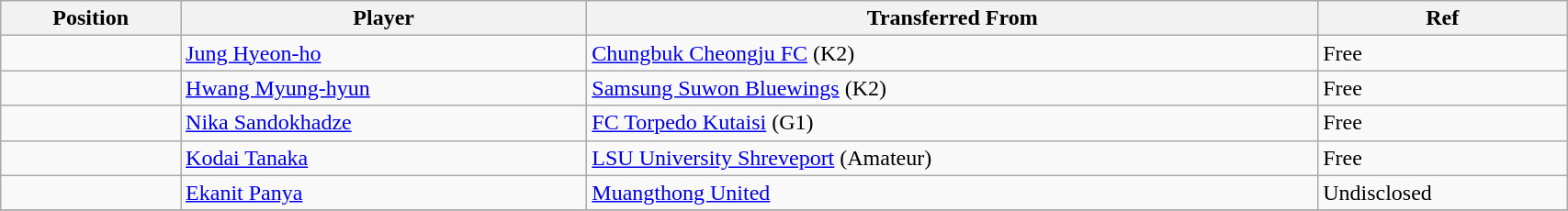<table class="wikitable sortable" style="width:90%; text-align:center; font-size:100%; text-align:left;">
<tr>
<th>Position</th>
<th>Player</th>
<th>Transferred From</th>
<th>Ref</th>
</tr>
<tr>
<td></td>
<td> <a href='#'>Jung Hyeon-ho</a></td>
<td> <a href='#'>Chungbuk Cheongju FC</a> (K2)</td>
<td>Free</td>
</tr>
<tr>
<td></td>
<td> <a href='#'>Hwang Myung-hyun</a></td>
<td> <a href='#'>Samsung Suwon Bluewings</a> (K2)</td>
<td>Free</td>
</tr>
<tr>
<td></td>
<td> <a href='#'>Nika Sandokhadze</a></td>
<td> <a href='#'>FC Torpedo Kutaisi</a> (G1)</td>
<td>Free</td>
</tr>
<tr>
<td></td>
<td> <a href='#'>Kodai Tanaka</a></td>
<td> <a href='#'>LSU University Shreveport</a> (Amateur)</td>
<td>Free</td>
</tr>
<tr>
<td></td>
<td> <a href='#'>Ekanit Panya</a></td>
<td> <a href='#'>Muangthong United</a></td>
<td>Undisclosed </td>
</tr>
<tr>
</tr>
</table>
